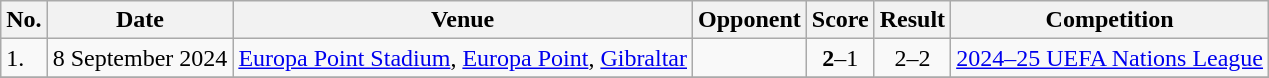<table class="wikitable">
<tr>
<th>No.</th>
<th>Date</th>
<th>Venue</th>
<th>Opponent</th>
<th>Score</th>
<th>Result</th>
<th>Competition</th>
</tr>
<tr>
<td>1.</td>
<td>8 September 2024</td>
<td><a href='#'>Europa Point Stadium</a>, <a href='#'>Europa Point</a>, <a href='#'>Gibraltar</a></td>
<td></td>
<td align=center><strong>2</strong>–1</td>
<td align=center>2–2</td>
<td><a href='#'>2024–25 UEFA Nations League</a></td>
</tr>
<tr>
</tr>
</table>
